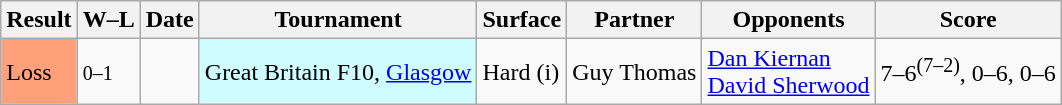<table class="sortable wikitable">
<tr>
<th>Result</th>
<th class="unsortable">W–L</th>
<th>Date</th>
<th>Tournament</th>
<th>Surface</th>
<th>Partner</th>
<th>Opponents</th>
<th class="unsortable">Score</th>
</tr>
<tr>
<td bgcolor=FFA07A>Loss</td>
<td><small>0–1</small></td>
<td></td>
<td style="background:#cffcff;">Great Britain F10, <a href='#'>Glasgow</a></td>
<td>Hard (i)</td>
<td> Guy Thomas</td>
<td> <a href='#'>Dan Kiernan</a><br> <a href='#'>David Sherwood</a></td>
<td>7–6<sup>(7–2)</sup>, 0–6, 0–6</td>
</tr>
</table>
